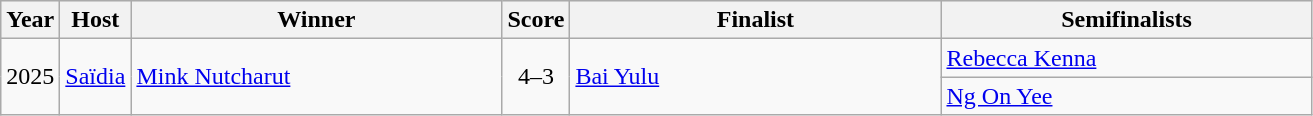<table class="wikitable">
<tr style="background:#EFEFEF;">
<th>Year</th>
<th>Host</th>
<th style="width:15em">Winner</th>
<th>Score</th>
<th style="width:15em">Finalist</th>
<th style="width:15em">Semifinalists</th>
</tr>
<tr>
<td rowspan="2" style="text-align:center;">2025</td>
<td rowspan="2"> <a href='#'>Saïdia</a></td>
<td rowspan="2"> <a href='#'>Mink Nutcharut</a></td>
<td rowspan="2" style="text-align:center;">4–3</td>
<td rowspan="2"> <a href='#'>Bai Yulu</a></td>
<td> <a href='#'>Rebecca Kenna</a></td>
</tr>
<tr>
<td> <a href='#'>Ng On Yee</a></td>
</tr>
</table>
